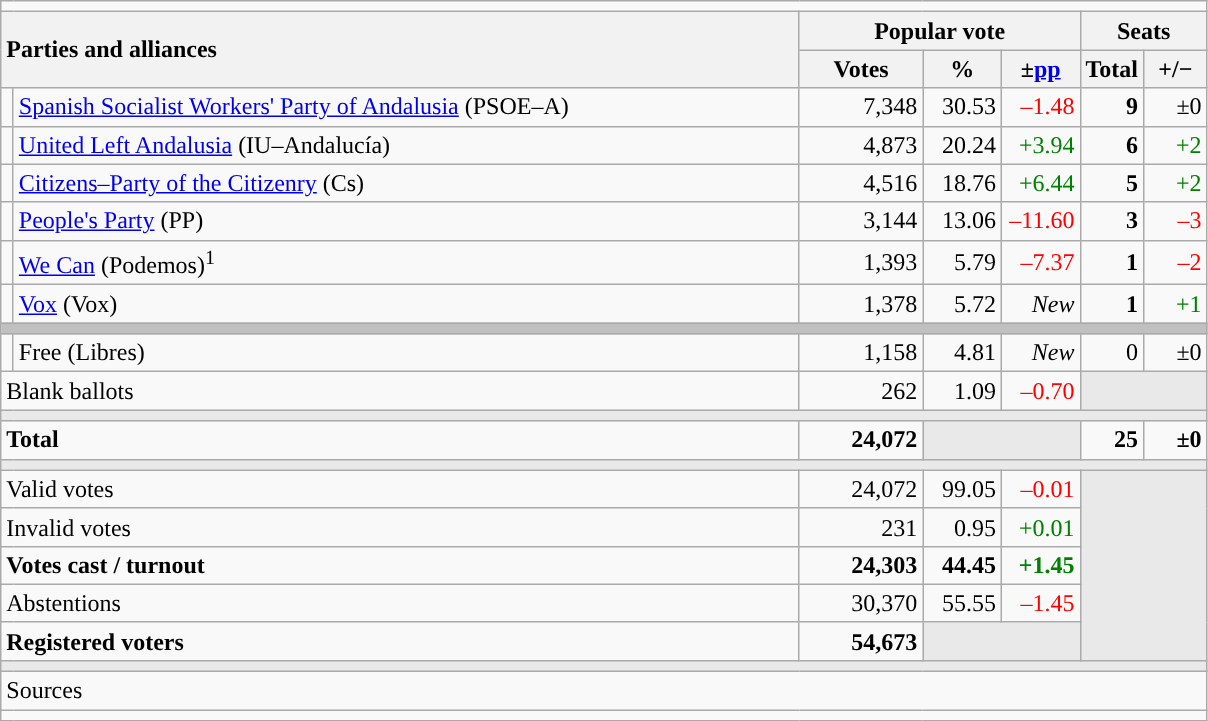<table class="wikitable" style="text-align:right;">
<tr>
<td colspan="7"></td>
</tr>
<tr>
<th style="text-align:left;" rowspan="2" colspan="2" width="525">Parties and alliances</th>
<th colspan="3">Popular vote</th>
<th colspan="2">Seats</th>
</tr>
<tr>
<th width="75">Votes</th>
<th width="45">%</th>
<th width="45">±<a href='#'>pp</a></th>
<th width="35">Total</th>
<th width="35">+/−</th>
</tr>
<tr>
<td width="1" style="color:inherit;background:"></td>
<td align="left"><a href='#'>Spanish Socialist Workers' Party of Andalusia</a> (PSOE–A)</td>
<td>7,348</td>
<td>30.53</td>
<td style="color:red;">–1.48</td>
<td><strong>9</strong></td>
<td>±0</td>
</tr>
<tr>
<td style="color:inherit;background:"></td>
<td align="left"><a href='#'>United Left Andalusia</a> (IU–Andalucía)</td>
<td>4,873</td>
<td>20.24</td>
<td style="color:green;">+3.94</td>
<td><strong>6</strong></td>
<td style="color:green;">+2</td>
</tr>
<tr>
<td style="color:inherit;background:"></td>
<td align="left"><a href='#'>Citizens–Party of the Citizenry</a> (Cs)</td>
<td>4,516</td>
<td>18.76</td>
<td style="color:green;">+6.44</td>
<td><strong>5</strong></td>
<td style="color:green;">+2</td>
</tr>
<tr>
<td style="color:inherit;background:"></td>
<td align="left"><a href='#'>People's Party</a> (PP)</td>
<td>3,144</td>
<td>13.06</td>
<td style="color:red;">–11.60</td>
<td><strong>3</strong></td>
<td style="color:red;">–3</td>
</tr>
<tr>
<td style="color:inherit;background:"></td>
<td align="left"><a href='#'>We Can</a> (Podemos)<sup>1</sup></td>
<td>1,393</td>
<td>5.79</td>
<td style="color:red;">–7.37</td>
<td><strong>1</strong></td>
<td style="color:red;">–2</td>
</tr>
<tr>
<td style="color:inherit;background:"></td>
<td align="left"><a href='#'>Vox</a> (Vox)</td>
<td>1,378</td>
<td>5.72</td>
<td><em>New</em></td>
<td><strong>1</strong></td>
<td style="color:green;">+1</td>
</tr>
<tr>
<td colspan="7" bgcolor="#C0C0C0"></td>
</tr>
<tr>
<td style="color:inherit;background:"></td>
<td align="left">Free (Libres)</td>
<td>1,158</td>
<td>4.81</td>
<td><em>New</em></td>
<td>0</td>
<td>±0</td>
</tr>
<tr>
<td align="left" colspan="2">Blank ballots</td>
<td>262</td>
<td>1.09</td>
<td style="color:red;">–0.70</td>
<td bgcolor="#E9E9E9" colspan="2"></td>
</tr>
<tr>
<td colspan="7" bgcolor="#E9E9E9"></td>
</tr>
<tr style="font-weight:bold;">
<td align="left" colspan="2">Total</td>
<td>24,072</td>
<td bgcolor="#E9E9E9" colspan="2"></td>
<td>25</td>
<td>±0</td>
</tr>
<tr>
<td colspan="7" bgcolor="#E9E9E9"></td>
</tr>
<tr>
<td align="left" colspan="2">Valid votes</td>
<td>24,072</td>
<td>99.05</td>
<td style="color:red;">–0.01</td>
<td bgcolor="#E9E9E9" colspan="2" rowspan="5"></td>
</tr>
<tr>
<td align="left" colspan="2">Invalid votes</td>
<td>231</td>
<td>0.95</td>
<td style="color:green;">+0.01</td>
</tr>
<tr style="font-weight:bold;">
<td align="left" colspan="2">Votes cast / turnout</td>
<td>24,303</td>
<td>44.45</td>
<td style="color:green;">+1.45</td>
</tr>
<tr>
<td align="left" colspan="2">Abstentions</td>
<td>30,370</td>
<td>55.55</td>
<td style="color:red;">–1.45</td>
</tr>
<tr style="font-weight:bold;">
<td align="left" colspan="2">Registered voters</td>
<td>54,673</td>
<td bgcolor="#E9E9E9" colspan="2"></td>
</tr>
<tr>
<td colspan="7" bgcolor="#E9E9E9"></td>
</tr>
<tr>
<td align="left" colspan="7">Sources</td>
</tr>
<tr>
<td colspan="7" style="text-align:left; max-width:790px;"></td>
</tr>
</table>
